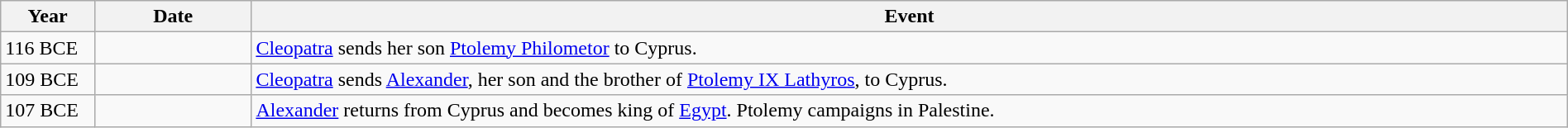<table class="wikitable" width="100%">
<tr>
<th style="width:6%">Year</th>
<th style="width:10%">Date</th>
<th>Event</th>
</tr>
<tr>
<td>116 BCE</td>
<td></td>
<td><a href='#'>Cleopatra</a> sends her son <a href='#'>Ptolemy Philometor</a> to Cyprus.</td>
</tr>
<tr>
<td>109 BCE</td>
<td></td>
<td><a href='#'>Cleopatra</a> sends <a href='#'>Alexander</a>, her son and the brother of <a href='#'>Ptolemy IX Lathyros</a>, to Cyprus.</td>
</tr>
<tr>
<td>107 BCE</td>
<td></td>
<td><a href='#'>Alexander</a> returns from Cyprus and becomes king of <a href='#'>Egypt</a>. Ptolemy campaigns in Palestine.</td>
</tr>
</table>
